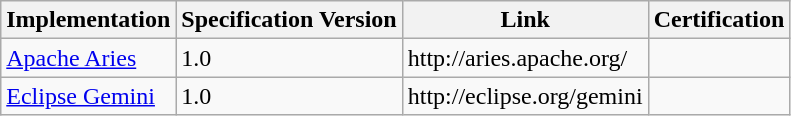<table class="wikitable sortable">
<tr>
<th>Implementation</th>
<th>Specification Version</th>
<th>Link</th>
<th>Certification</th>
</tr>
<tr>
<td><a href='#'>Apache Aries</a></td>
<td>1.0</td>
<td>http://aries.apache.org/</td>
<td></td>
</tr>
<tr>
<td><a href='#'>Eclipse Gemini</a></td>
<td>1.0</td>
<td>http://eclipse.org/gemini</td>
<td></td>
</tr>
</table>
